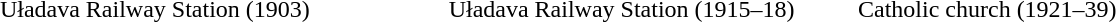<table class="graytable" style="text-align:center">
<tr>
<td style="width:39%;"></td>
<td style="width:39%;"></td>
<td style="width:22%;"></td>
</tr>
<tr>
<td>Uładava Railway Station (1903)</td>
<td>Uładava Railway Station (1915–18)</td>
<td>Catholic church (1921–39)</td>
</tr>
</table>
